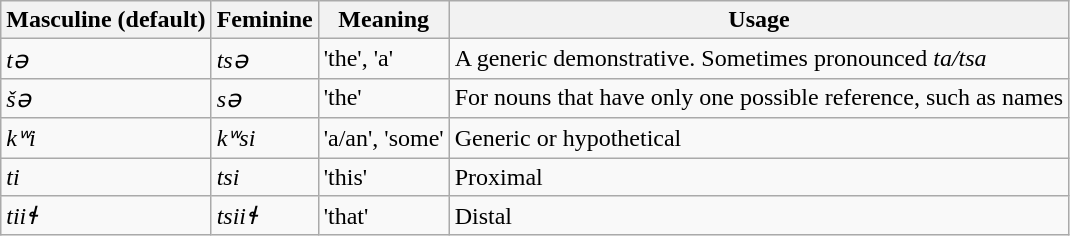<table class="wikitable">
<tr>
<th>Masculine (default)</th>
<th>Feminine</th>
<th>Meaning</th>
<th>Usage</th>
</tr>
<tr>
<td><em>tə</em></td>
<td><em>tsə</em></td>
<td>'the', 'a'</td>
<td>A generic demonstrative. Sometimes pronounced <em>ta/tsa</em></td>
</tr>
<tr>
<td><em>šə</em></td>
<td><em>sə</em></td>
<td>'the'</td>
<td>For nouns that have only one possible reference, such as names</td>
</tr>
<tr>
<td><em>kʷi</em></td>
<td><em>kʷsi</em></td>
<td>'a/an', 'some'</td>
<td>Generic or hypothetical</td>
</tr>
<tr>
<td><em>ti</em></td>
<td><em>tsi</em></td>
<td>'this'</td>
<td>Proximal</td>
</tr>
<tr>
<td><em>tiiɬ</em></td>
<td><em>tsiiɬ</em></td>
<td>'that'</td>
<td>Distal</td>
</tr>
</table>
